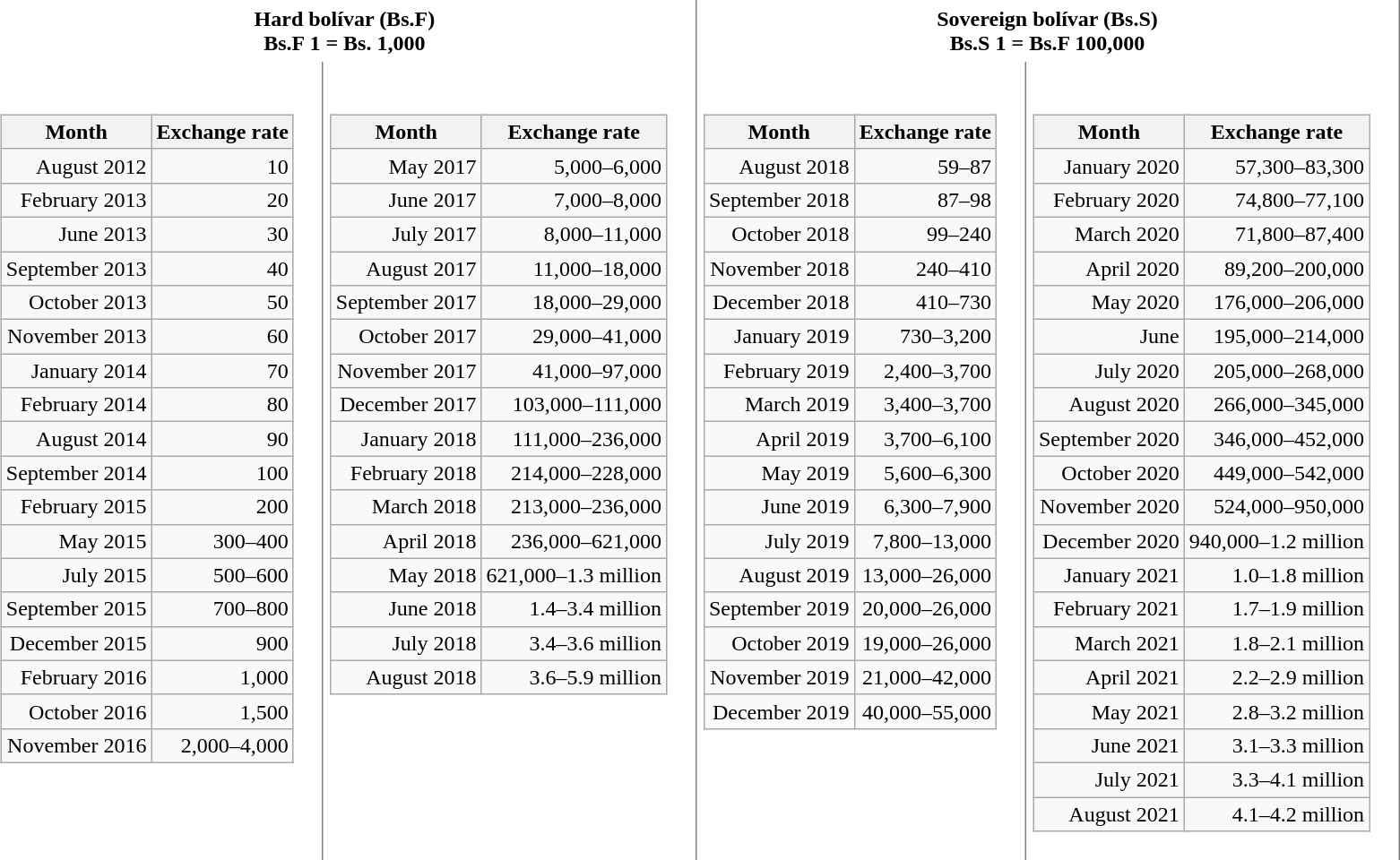<table cellpadding="5" rules="cols">
<tr>
<th colspan="2">Hard bolívar (Bs.F) <br> Bs.F 1 = Bs. 1,000</th>
<th colspan="2">Sovereign bolívar (Bs.S) <br> Bs.S 1 = Bs.F 100,000</th>
</tr>
<tr valign="top">
<td><br><table class="wikitable" style="text-align:right">
<tr>
<th>Month</th>
<th>Exchange rate</th>
</tr>
<tr>
<td>August 2012</td>
<td>10</td>
</tr>
<tr>
<td>February 2013</td>
<td>20</td>
</tr>
<tr>
<td>June 2013</td>
<td>30</td>
</tr>
<tr>
<td>September 2013</td>
<td>40</td>
</tr>
<tr>
<td>October 2013</td>
<td>50</td>
</tr>
<tr>
<td>November 2013</td>
<td>60</td>
</tr>
<tr>
<td>January 2014</td>
<td>70</td>
</tr>
<tr>
<td>February 2014</td>
<td>80</td>
</tr>
<tr>
<td>August 2014</td>
<td>90</td>
</tr>
<tr>
<td>September 2014</td>
<td>100</td>
</tr>
<tr>
<td>February 2015</td>
<td>200</td>
</tr>
<tr>
<td>May 2015</td>
<td>300–400</td>
</tr>
<tr>
<td>July 2015</td>
<td>500–600</td>
</tr>
<tr>
<td>September 2015</td>
<td>700–800</td>
</tr>
<tr>
<td>December 2015</td>
<td>900</td>
</tr>
<tr>
<td>February 2016</td>
<td>1,000</td>
</tr>
<tr>
<td>October 2016</td>
<td>1,500</td>
</tr>
<tr>
<td>November 2016</td>
<td>2,000–4,000</td>
</tr>
</table>
</td>
<td><br><table class="wikitable" style="text-align:right">
<tr>
<th>Month</th>
<th>Exchange rate</th>
</tr>
<tr>
<td>May 2017</td>
<td>5,000–6,000</td>
</tr>
<tr>
<td>June 2017</td>
<td>7,000–8,000</td>
</tr>
<tr>
<td>July 2017</td>
<td>8,000–11,000</td>
</tr>
<tr>
<td>August 2017</td>
<td>11,000–18,000</td>
</tr>
<tr>
<td>September 2017</td>
<td>18,000–29,000</td>
</tr>
<tr>
<td>October 2017</td>
<td>29,000–41,000</td>
</tr>
<tr>
<td>November 2017</td>
<td>41,000–97,000</td>
</tr>
<tr>
<td>December 2017</td>
<td>103,000–111,000</td>
</tr>
<tr>
<td>January 2018</td>
<td>111,000–236,000</td>
</tr>
<tr>
<td>February 2018</td>
<td>214,000–228,000</td>
</tr>
<tr>
<td>March 2018</td>
<td>213,000–236,000</td>
</tr>
<tr>
<td>April 2018</td>
<td>236,000–621,000</td>
</tr>
<tr>
<td>May 2018</td>
<td>621,000–1.3 million</td>
</tr>
<tr>
<td>June 2018</td>
<td>1.4–3.4 million</td>
</tr>
<tr>
<td>July 2018</td>
<td>3.4–3.6 million</td>
</tr>
<tr>
<td>August 2018</td>
<td>3.6–5.9 million</td>
</tr>
</table>
</td>
<td><br><table class="wikitable" style="text-align:right">
<tr>
<th>Month</th>
<th>Exchange rate</th>
</tr>
<tr>
<td>August 2018</td>
<td>59–87</td>
</tr>
<tr>
<td>September 2018</td>
<td>87–98</td>
</tr>
<tr>
<td>October 2018</td>
<td>99–240</td>
</tr>
<tr>
<td>November 2018</td>
<td>240–410</td>
</tr>
<tr>
<td>December 2018</td>
<td>410–730</td>
</tr>
<tr>
<td>January 2019</td>
<td>730–3,200</td>
</tr>
<tr>
<td>February 2019</td>
<td>2,400–3,700</td>
</tr>
<tr>
<td>March 2019</td>
<td>3,400–3,700</td>
</tr>
<tr>
<td>April 2019</td>
<td>3,700–6,100</td>
</tr>
<tr>
<td>May 2019</td>
<td>5,600–6,300</td>
</tr>
<tr>
<td>June 2019</td>
<td>6,300–7,900</td>
</tr>
<tr>
<td>July 2019</td>
<td>7,800–13,000</td>
</tr>
<tr>
<td>August 2019</td>
<td>13,000–26,000</td>
</tr>
<tr>
<td>September 2019</td>
<td>20,000–26,000</td>
</tr>
<tr>
<td>October 2019</td>
<td>19,000–26,000</td>
</tr>
<tr>
<td>November 2019</td>
<td>21,000–42,000</td>
</tr>
<tr>
<td>December 2019</td>
<td>40,000–55,000</td>
</tr>
</table>
</td>
<td><br><table class="wikitable" style="text-align:right">
<tr>
<th>Month</th>
<th>Exchange rate</th>
</tr>
<tr>
<td>January 2020</td>
<td>57,300–83,300</td>
</tr>
<tr>
<td>February 2020</td>
<td>74,800–77,100</td>
</tr>
<tr>
<td>March 2020</td>
<td>71,800–87,400</td>
</tr>
<tr>
<td>April 2020</td>
<td>89,200–200,000</td>
</tr>
<tr>
<td>May 2020</td>
<td>176,000–206,000</td>
</tr>
<tr>
<td>June</td>
<td>195,000–214,000</td>
</tr>
<tr>
<td>July 2020</td>
<td>205,000–268,000</td>
</tr>
<tr>
<td>August 2020</td>
<td>266,000–345,000</td>
</tr>
<tr>
<td>September 2020</td>
<td>346,000–452,000</td>
</tr>
<tr>
<td>October 2020</td>
<td>449,000–542,000</td>
</tr>
<tr>
<td>November 2020</td>
<td>524,000–950,000</td>
</tr>
<tr>
<td>December 2020</td>
<td>940,000–1.2 million</td>
</tr>
<tr>
<td>January 2021</td>
<td>1.0–1.8 million</td>
</tr>
<tr>
<td>February 2021</td>
<td>1.7–1.9 million</td>
</tr>
<tr>
<td>March 2021</td>
<td>1.8–2.1 million</td>
</tr>
<tr>
<td>April 2021</td>
<td>2.2–2.9 million</td>
</tr>
<tr>
<td>May 2021</td>
<td>2.8–3.2 million</td>
</tr>
<tr>
<td>June 2021</td>
<td>3.1–3.3 million</td>
</tr>
<tr>
<td>July 2021</td>
<td>3.3–4.1 million</td>
</tr>
<tr>
<td>August 2021</td>
<td>4.1–4.2 million</td>
</tr>
</table>
</td>
<td></td>
</tr>
</table>
